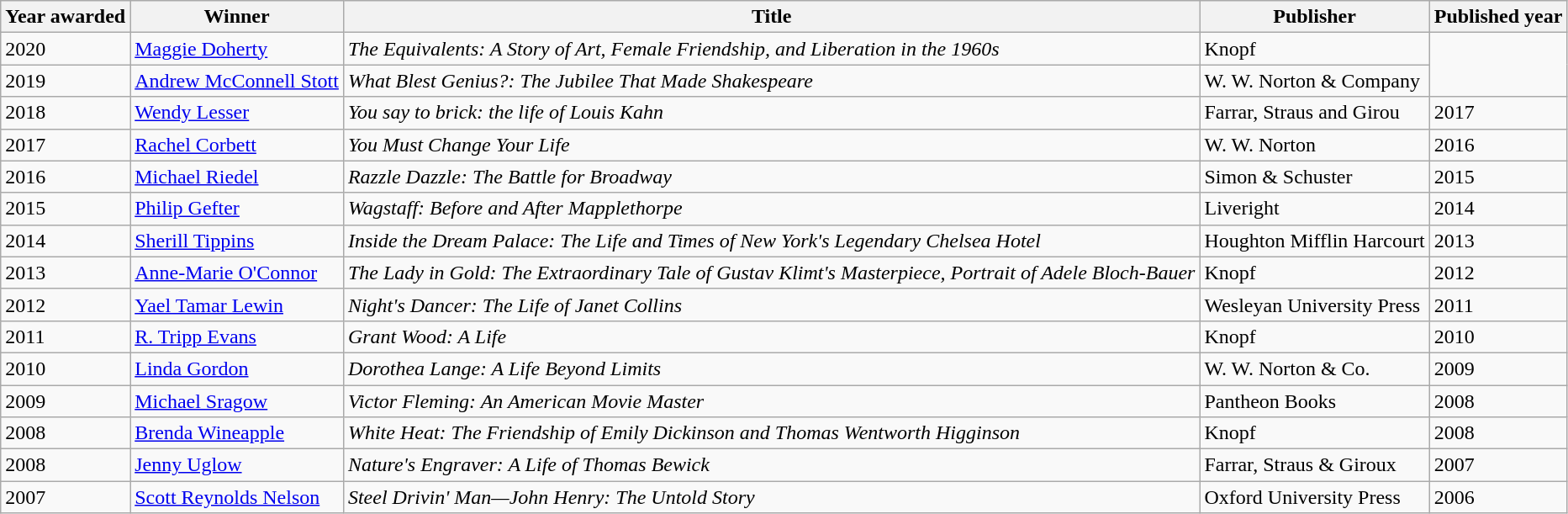<table class="wikitable sortable">
<tr>
<th>Year awarded</th>
<th>Winner</th>
<th>Title</th>
<th>Publisher</th>
<th>Published year</th>
</tr>
<tr>
<td>2020</td>
<td><a href='#'>Maggie Doherty</a></td>
<td><em>The Equivalents: A Story of Art, Female Friendship, and Liberation in the 1960s</em></td>
<td>Knopf</td>
</tr>
<tr>
<td>2019</td>
<td><a href='#'>Andrew McConnell Stott</a></td>
<td><em>What Blest Genius?: The Jubilee That Made Shakespeare</em></td>
<td>W. W. Norton & Company</td>
</tr>
<tr>
<td>2018</td>
<td><a href='#'>Wendy Lesser</a></td>
<td><em>You say to brick: the life of Louis Kahn</em></td>
<td>Farrar, Straus and Girou</td>
<td>2017</td>
</tr>
<tr>
<td>2017</td>
<td><a href='#'>Rachel Corbett</a></td>
<td><em>You Must Change Your Life</em></td>
<td>W. W. Norton</td>
<td>2016</td>
</tr>
<tr>
<td>2016</td>
<td><a href='#'>Michael Riedel</a></td>
<td><em> Razzle Dazzle: The Battle for Broadway</em></td>
<td>Simon & Schuster</td>
<td>2015</td>
</tr>
<tr>
<td>2015</td>
<td><a href='#'>Philip Gefter</a></td>
<td><em>Wagstaff: Before and After Mapplethorpe</em></td>
<td>Liveright</td>
<td>2014</td>
</tr>
<tr>
<td>2014</td>
<td><a href='#'>Sherill Tippins</a></td>
<td><em> Inside the Dream Palace: The Life and Times of New York's Legendary Chelsea Hotel</em></td>
<td>Houghton Mifflin Harcourt</td>
<td>2013</td>
</tr>
<tr>
<td>2013</td>
<td><a href='#'>Anne-Marie O'Connor</a></td>
<td><em>The Lady in Gold: The Extraordinary Tale of Gustav Klimt's Masterpiece, Portrait of Adele Bloch-Bauer</em></td>
<td>Knopf</td>
<td>2012</td>
</tr>
<tr>
<td>2012</td>
<td><a href='#'>Yael Tamar Lewin</a></td>
<td><em>Night's Dancer: The Life of Janet Collins</em></td>
<td>Wesleyan University Press</td>
<td>2011</td>
</tr>
<tr>
<td>2011</td>
<td><a href='#'>R. Tripp Evans</a></td>
<td><em> Grant Wood: A Life</em></td>
<td>Knopf</td>
<td>2010</td>
</tr>
<tr>
<td>2010</td>
<td><a href='#'>Linda Gordon</a></td>
<td><em> Dorothea Lange: A Life Beyond Limits</em></td>
<td>W. W. Norton & Co.</td>
<td>2009</td>
</tr>
<tr>
<td>2009</td>
<td><a href='#'>Michael Sragow</a></td>
<td><em>Victor Fleming: An American Movie Master</em></td>
<td>Pantheon Books</td>
<td>2008</td>
</tr>
<tr>
<td>2008</td>
<td><a href='#'>Brenda Wineapple</a></td>
<td><em>White Heat: The Friendship of Emily Dickinson and Thomas Wentworth Higginson</em></td>
<td>Knopf</td>
<td>2008</td>
</tr>
<tr>
<td>2008</td>
<td><a href='#'>Jenny Uglow</a></td>
<td><em>Nature's Engraver: A Life of Thomas Bewick</em></td>
<td>Farrar, Straus & Giroux</td>
<td>2007</td>
</tr>
<tr>
<td>2007</td>
<td><a href='#'>Scott Reynolds Nelson</a></td>
<td><em> Steel Drivin' Man—John Henry: The Untold Story</em></td>
<td>Oxford University Press</td>
<td>2006</td>
</tr>
</table>
